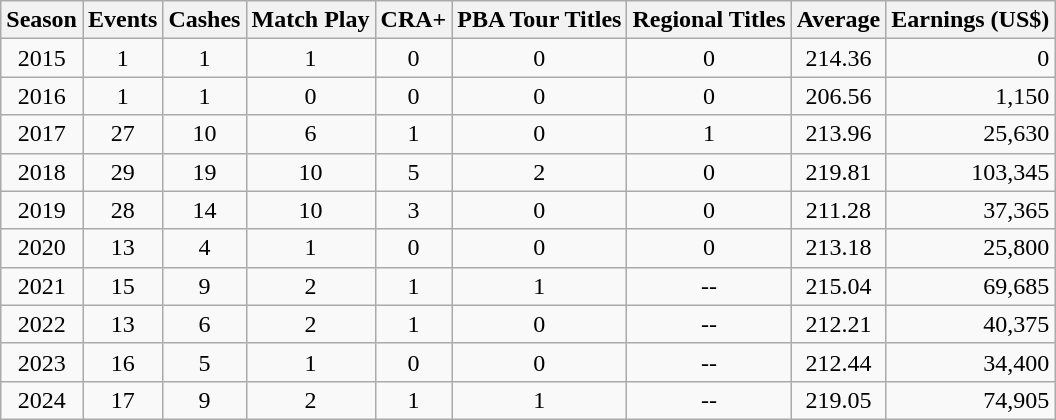<table class="wikitable" style="text-align:center">
<tr>
<th>Season</th>
<th>Events</th>
<th>Cashes</th>
<th>Match Play</th>
<th>CRA+</th>
<th>PBA Tour Titles</th>
<th>Regional Titles</th>
<th>Average</th>
<th>Earnings (US$)</th>
</tr>
<tr>
<td>2015</td>
<td>1</td>
<td>1</td>
<td>1</td>
<td>0</td>
<td>0</td>
<td>0</td>
<td>214.36</td>
<td align=right>0</td>
</tr>
<tr>
<td>2016</td>
<td>1</td>
<td>1</td>
<td>0</td>
<td>0</td>
<td>0</td>
<td>0</td>
<td>206.56</td>
<td align=right>1,150</td>
</tr>
<tr>
<td>2017</td>
<td>27</td>
<td>10</td>
<td>6</td>
<td>1</td>
<td>0</td>
<td>1</td>
<td>213.96</td>
<td align=right>25,630</td>
</tr>
<tr>
<td>2018</td>
<td>29</td>
<td>19</td>
<td>10</td>
<td>5</td>
<td>2</td>
<td>0</td>
<td>219.81</td>
<td align=right>103,345</td>
</tr>
<tr>
<td>2019</td>
<td>28</td>
<td>14</td>
<td>10</td>
<td>3</td>
<td>0</td>
<td>0</td>
<td>211.28</td>
<td align=right>37,365</td>
</tr>
<tr>
<td>2020</td>
<td>13</td>
<td>4</td>
<td>1</td>
<td>0</td>
<td>0</td>
<td>0</td>
<td>213.18</td>
<td align=right>25,800</td>
</tr>
<tr>
<td>2021</td>
<td>15</td>
<td>9</td>
<td>2</td>
<td>1</td>
<td>1</td>
<td>--</td>
<td>215.04</td>
<td align=right>69,685</td>
</tr>
<tr>
<td>2022</td>
<td>13</td>
<td>6</td>
<td>2</td>
<td>1</td>
<td>0</td>
<td>--</td>
<td>212.21</td>
<td align=right>40,375</td>
</tr>
<tr>
<td>2023</td>
<td>16</td>
<td>5</td>
<td>1</td>
<td>0</td>
<td>0</td>
<td>--</td>
<td>212.44</td>
<td align=right>34,400</td>
</tr>
<tr>
<td>2024</td>
<td>17</td>
<td>9</td>
<td>2</td>
<td>1</td>
<td>1</td>
<td>--</td>
<td>219.05</td>
<td align=right>74,905</td>
</tr>
</table>
